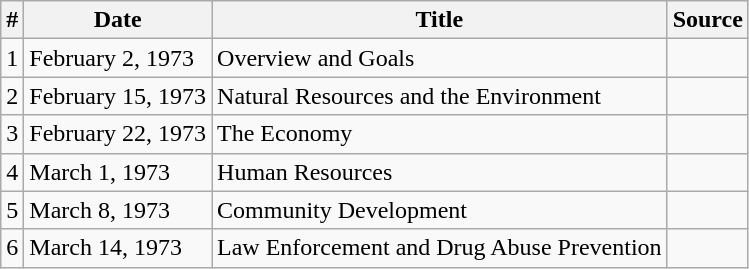<table class="wikitable">
<tr>
<th>#</th>
<th>Date</th>
<th>Title</th>
<th>Source</th>
</tr>
<tr>
<td>1</td>
<td>February 2, 1973</td>
<td>Overview and Goals</td>
<td></td>
</tr>
<tr>
<td>2</td>
<td>February 15, 1973</td>
<td>Natural Resources and the Environment</td>
<td></td>
</tr>
<tr>
<td>3</td>
<td>February 22, 1973</td>
<td>The Economy</td>
<td></td>
</tr>
<tr>
<td>4</td>
<td>March 1, 1973</td>
<td>Human Resources</td>
<td></td>
</tr>
<tr>
<td>5</td>
<td>March 8, 1973</td>
<td>Community Development</td>
<td></td>
</tr>
<tr>
<td>6</td>
<td>March 14, 1973</td>
<td>Law Enforcement and Drug Abuse Prevention</td>
<td></td>
</tr>
</table>
